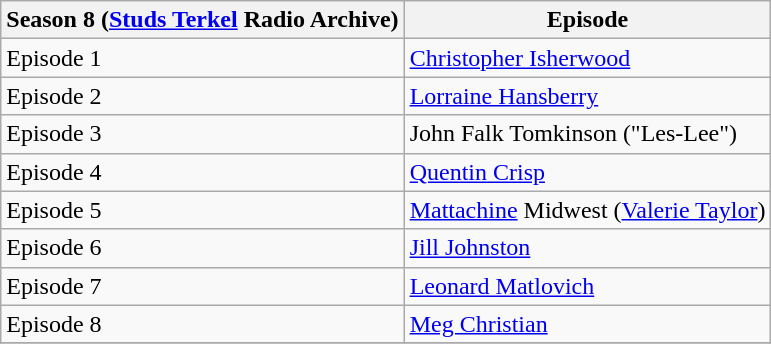<table class="wikitable">
<tr>
<th>Season 8 (<a href='#'>Studs Terkel</a> Radio Archive)</th>
<th>Episode</th>
</tr>
<tr>
<td>Episode 1</td>
<td><a href='#'>Christopher Isherwood</a></td>
</tr>
<tr>
<td>Episode 2</td>
<td><a href='#'>Lorraine Hansberry</a></td>
</tr>
<tr>
<td>Episode 3</td>
<td>John Falk Tomkinson ("Les-Lee")</td>
</tr>
<tr>
<td>Episode 4</td>
<td><a href='#'>Quentin Crisp</a></td>
</tr>
<tr>
<td>Episode 5</td>
<td><a href='#'>Mattachine</a> Midwest (<a href='#'>Valerie Taylor</a>)</td>
</tr>
<tr>
<td>Episode 6</td>
<td><a href='#'>Jill Johnston</a></td>
</tr>
<tr>
<td>Episode 7</td>
<td><a href='#'>Leonard Matlovich</a></td>
</tr>
<tr>
<td>Episode 8</td>
<td><a href='#'>Meg Christian</a></td>
</tr>
<tr>
</tr>
</table>
